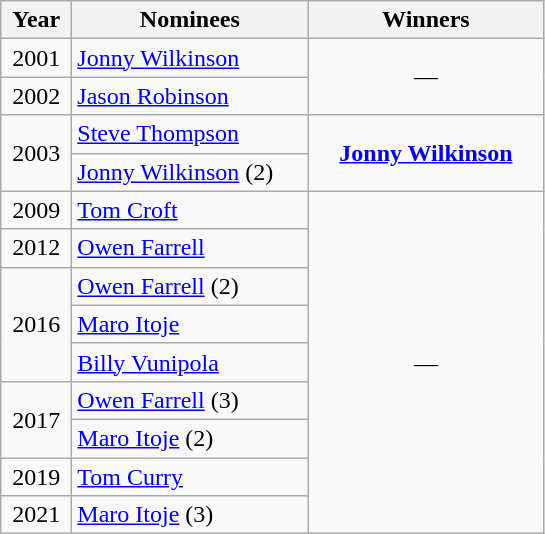<table class="wikitable">
<tr>
<th width=40>Year</th>
<th width=150>Nominees</th>
<th width=150>Winners</th>
</tr>
<tr>
<td align=center>2001</td>
<td><a href='#'>Jonny Wilkinson</a></td>
<td align=center rowspan=2>—</td>
</tr>
<tr>
<td align=center>2002</td>
<td><a href='#'>Jason Robinson</a></td>
</tr>
<tr>
<td rowspan=2 align=center>2003</td>
<td><a href='#'>Steve Thompson</a></td>
<td rowspan=2 align=center><strong><a href='#'>Jonny Wilkinson</a></strong></td>
</tr>
<tr>
<td><a href='#'>Jonny Wilkinson</a> (2)</td>
</tr>
<tr>
<td align=center>2009</td>
<td><a href='#'>Tom Croft</a></td>
<td align=center rowspan=9>—</td>
</tr>
<tr>
<td align=center>2012</td>
<td><a href='#'>Owen Farrell</a></td>
</tr>
<tr>
<td rowspan=3 align=center>2016</td>
<td><a href='#'>Owen Farrell</a> (2)</td>
</tr>
<tr>
<td><a href='#'>Maro Itoje</a></td>
</tr>
<tr>
<td><a href='#'>Billy Vunipola</a></td>
</tr>
<tr>
<td rowspan=2 align=center>2017</td>
<td><a href='#'>Owen Farrell</a> (3)</td>
</tr>
<tr>
<td><a href='#'>Maro Itoje</a> (2)</td>
</tr>
<tr>
<td align=center>2019</td>
<td><a href='#'>Tom Curry</a></td>
</tr>
<tr>
<td align=center>2021</td>
<td><a href='#'>Maro Itoje</a> (3)</td>
</tr>
</table>
